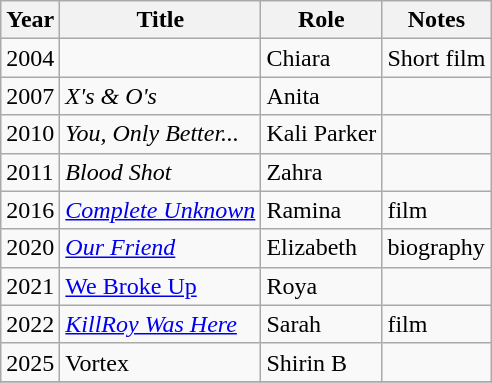<table class="wikitable sortable">
<tr>
<th>Year</th>
<th>Title</th>
<th>Role</th>
<th class="unsortable">Notes</th>
</tr>
<tr>
<td>2004</td>
<td><em></em></td>
<td>Chiara</td>
<td>Short film</td>
</tr>
<tr>
<td>2007</td>
<td><em>X's & O's</em></td>
<td>Anita</td>
<td></td>
</tr>
<tr>
<td>2010</td>
<td><em>You, Only Better...</em></td>
<td>Kali Parker</td>
<td></td>
</tr>
<tr>
<td>2011</td>
<td><em>Blood Shot</em></td>
<td>Zahra</td>
<td></td>
</tr>
<tr>
<td>2016</td>
<td><em><a href='#'>Complete Unknown</a></em></td>
<td>Ramina</td>
<td>film</td>
</tr>
<tr>
<td>2020</td>
<td><em><a href='#'>Our Friend</a></em></td>
<td>Elizabeth</td>
<td>biography</td>
</tr>
<tr>
<td>2021</td>
<td><a href='#'>We Broke Up</a></td>
<td>Roya</td>
<td></td>
</tr>
<tr>
<td>2022</td>
<td><em><a href='#'>KillRoy Was Here</a></em></td>
<td>Sarah</td>
<td>film</td>
</tr>
<tr>
<td>2025</td>
<td>Vortex</td>
<td>Shirin B</td>
<td></td>
</tr>
<tr>
</tr>
</table>
